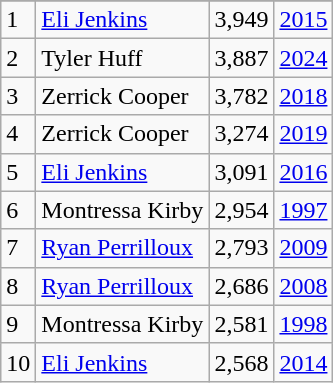<table class="wikitable">
<tr>
</tr>
<tr>
<td>1</td>
<td><a href='#'>Eli Jenkins</a></td>
<td><abbr>3,949</abbr></td>
<td><a href='#'>2015</a></td>
</tr>
<tr>
<td>2</td>
<td>Tyler Huff</td>
<td><abbr>3,887</abbr></td>
<td><a href='#'>2024</a></td>
</tr>
<tr>
<td>3</td>
<td>Zerrick Cooper</td>
<td><abbr>3,782</abbr></td>
<td><a href='#'>2018</a></td>
</tr>
<tr>
<td>4</td>
<td>Zerrick Cooper</td>
<td><abbr>3,274</abbr></td>
<td><a href='#'>2019</a></td>
</tr>
<tr>
<td>5</td>
<td><a href='#'>Eli Jenkins</a></td>
<td><abbr>3,091</abbr></td>
<td><a href='#'>2016</a></td>
</tr>
<tr>
<td>6</td>
<td>Montressa Kirby</td>
<td><abbr>2,954</abbr></td>
<td><a href='#'>1997</a></td>
</tr>
<tr>
<td>7</td>
<td><a href='#'>Ryan Perrilloux</a></td>
<td><abbr>2,793</abbr></td>
<td><a href='#'>2009</a></td>
</tr>
<tr>
<td>8</td>
<td><a href='#'>Ryan Perrilloux</a></td>
<td><abbr>2,686</abbr></td>
<td><a href='#'>2008</a></td>
</tr>
<tr>
<td>9</td>
<td>Montressa Kirby</td>
<td><abbr>2,581</abbr></td>
<td><a href='#'>1998</a></td>
</tr>
<tr>
<td>10</td>
<td><a href='#'>Eli Jenkins</a></td>
<td><abbr>2,568</abbr></td>
<td><a href='#'>2014</a></td>
</tr>
</table>
